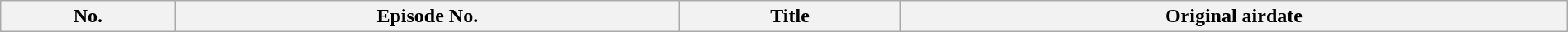<table class="wikitable plainrowheaders" style="width:100%; margin:auto;">
<tr>
<th>No.</th>
<th>Episode No.</th>
<th>Title</th>
<th>Original airdate<br>




</th>
</tr>
</table>
